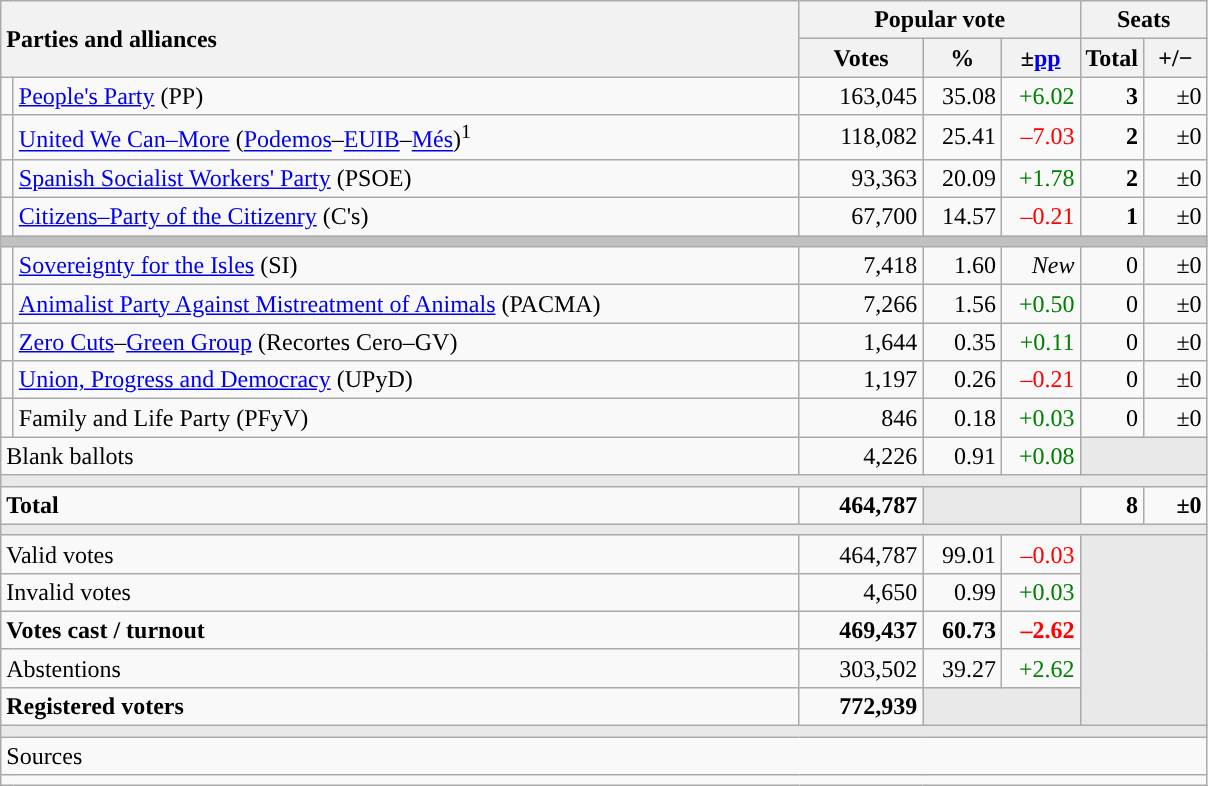<table class="wikitable" style="text-align:right;">
<tr>
<th style="text-align:left;" rowspan="2" colspan="2" width="525">Parties and alliances</th>
<th colspan="3">Popular vote</th>
<th colspan="2">Seats</th>
</tr>
<tr>
<th width="75">Votes</th>
<th width="45">%</th>
<th width="45">±<a href='#'>pp</a></th>
<th width="35">Total</th>
<th width="35">+/−</th>
</tr>
<tr>
<td width="1" style="color:inherit;background:"></td>
<td align="left"><a href='#'>People's Party</a> (PP)</td>
<td>163,045</td>
<td>35.08</td>
<td style="color:green;">+6.02</td>
<td><strong>3</strong></td>
<td>±0</td>
</tr>
<tr>
<td style="color:inherit;background:"></td>
<td align="left"><a href='#'>United We Can–More</a> (<a href='#'>Podemos</a>–<a href='#'>EUIB</a>–<a href='#'>Més</a>)<sup>1</sup></td>
<td>118,082</td>
<td>25.41</td>
<td style="color:red;">–7.03</td>
<td><strong>2</strong></td>
<td>±0</td>
</tr>
<tr>
<td style="color:inherit;background:"></td>
<td align="left"><a href='#'>Spanish Socialist Workers' Party</a> (PSOE)</td>
<td>93,363</td>
<td>20.09</td>
<td style="color:green;">+1.78</td>
<td><strong>2</strong></td>
<td>±0</td>
</tr>
<tr>
<td style="color:inherit;background:"></td>
<td align="left"><a href='#'>Citizens–Party of the Citizenry</a> (C's)</td>
<td>67,700</td>
<td>14.57</td>
<td style="color:red;">–0.21</td>
<td><strong>1</strong></td>
<td>±0</td>
</tr>
<tr>
<td colspan="7" bgcolor="#C0C0C0"></td>
</tr>
<tr>
<td style="color:inherit;background:"></td>
<td align="left"><a href='#'>Sovereignty for the Isles</a> (SI)</td>
<td>7,418</td>
<td>1.60</td>
<td><em>New</em></td>
<td>0</td>
<td>±0</td>
</tr>
<tr>
<td style="color:inherit;background:"></td>
<td align="left"><a href='#'>Animalist Party Against Mistreatment of Animals</a> (PACMA)</td>
<td>7,266</td>
<td>1.56</td>
<td style="color:green;">+0.50</td>
<td>0</td>
<td>±0</td>
</tr>
<tr>
<td style="color:inherit;background:"></td>
<td align="left"><a href='#'>Zero Cuts</a>–<a href='#'>Green Group</a> (Recortes Cero–GV)</td>
<td>1,644</td>
<td>0.35</td>
<td style="color:green;">+0.11</td>
<td>0</td>
<td>±0</td>
</tr>
<tr>
<td style="color:inherit;background:"></td>
<td align="left"><a href='#'>Union, Progress and Democracy</a> (UPyD)</td>
<td>1,197</td>
<td>0.26</td>
<td style="color:red;">–0.21</td>
<td>0</td>
<td>±0</td>
</tr>
<tr>
<td style="color:inherit;background:"></td>
<td align="left">Family and Life Party (PFyV)</td>
<td>846</td>
<td>0.18</td>
<td style="color:green;">+0.03</td>
<td>0</td>
<td>±0</td>
</tr>
<tr>
<td align="left" colspan="2">Blank ballots</td>
<td>4,226</td>
<td>0.91</td>
<td style="color:green;">+0.08</td>
<td bgcolor="#E9E9E9" colspan="2"></td>
</tr>
<tr>
<td colspan="7" bgcolor="#E9E9E9"></td>
</tr>
<tr style="font-weight:bold;">
<td align="left" colspan="2">Total</td>
<td>464,787</td>
<td bgcolor="#E9E9E9" colspan="2"></td>
<td>8</td>
<td>±0</td>
</tr>
<tr>
<td colspan="7" bgcolor="#E9E9E9"></td>
</tr>
<tr>
<td align="left" colspan="2">Valid votes</td>
<td>464,787</td>
<td>99.01</td>
<td style="color:red;">–0.03</td>
<td bgcolor="#E9E9E9" colspan="2" rowspan="5"></td>
</tr>
<tr>
<td align="left" colspan="2">Invalid votes</td>
<td>4,650</td>
<td>0.99</td>
<td style="color:green;">+0.03</td>
</tr>
<tr style="font-weight:bold;">
<td align="left" colspan="2">Votes cast / turnout</td>
<td>469,437</td>
<td>60.73</td>
<td style="color:red;">–2.62</td>
</tr>
<tr>
<td align="left" colspan="2">Abstentions</td>
<td>303,502</td>
<td>39.27</td>
<td style="color:green;">+2.62</td>
</tr>
<tr style="font-weight:bold;">
<td align="left" colspan="2">Registered voters</td>
<td>772,939</td>
<td bgcolor="#E9E9E9" colspan="2"></td>
</tr>
<tr>
<td colspan="7" bgcolor="#E9E9E9"></td>
</tr>
<tr>
<td align="left" colspan="7">Sources</td>
</tr>
<tr>
<td colspan="7" style="text-align:left; max-width:790px;"></td>
</tr>
</table>
